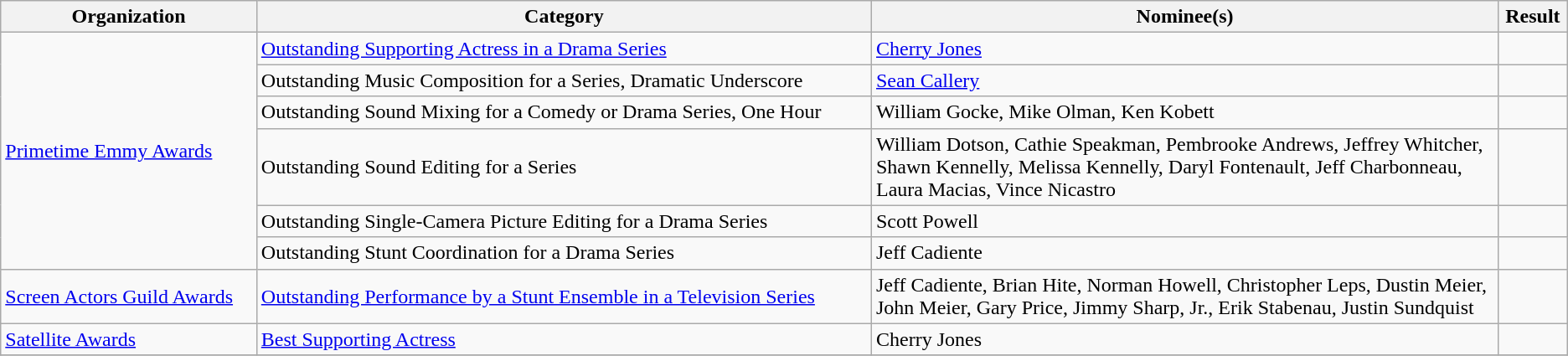<table class="wikitable">
<tr>
<th>Organization</th>
<th>Category</th>
<th style="width:40%;">Nominee(s)</th>
<th>Result</th>
</tr>
<tr>
<td rowspan=6><a href='#'>Primetime Emmy Awards</a></td>
<td><a href='#'>Outstanding Supporting Actress in a Drama Series</a></td>
<td><a href='#'>Cherry Jones</a></td>
<td></td>
</tr>
<tr>
<td>Outstanding Music Composition for a Series, Dramatic Underscore</td>
<td><a href='#'>Sean Callery</a></td>
<td></td>
</tr>
<tr>
<td>Outstanding Sound Mixing for a Comedy or Drama Series, One Hour</td>
<td>William Gocke, Mike Olman, Ken Kobett</td>
<td></td>
</tr>
<tr>
<td>Outstanding Sound Editing for a Series</td>
<td>William Dotson, Cathie Speakman, Pembrooke Andrews, Jeffrey Whitcher, Shawn Kennelly, Melissa Kennelly, Daryl Fontenault, Jeff Charbonneau, Laura Macias, Vince Nicastro</td>
<td></td>
</tr>
<tr>
<td>Outstanding Single-Camera Picture Editing for a Drama Series</td>
<td>Scott Powell</td>
<td></td>
</tr>
<tr>
<td>Outstanding Stunt Coordination for a Drama Series</td>
<td>Jeff Cadiente</td>
<td></td>
</tr>
<tr>
<td rowspan=1><a href='#'>Screen Actors Guild Awards</a></td>
<td><a href='#'>Outstanding Performance by a Stunt Ensemble in a Television Series</a></td>
<td>Jeff Cadiente, Brian Hite, Norman Howell, Christopher Leps, Dustin Meier, John Meier, Gary Price, Jimmy Sharp, Jr., Erik Stabenau, Justin Sundquist</td>
<td></td>
</tr>
<tr>
<td rowspan=1><a href='#'>Satellite Awards</a></td>
<td><a href='#'>Best Supporting Actress</a></td>
<td>Cherry Jones</td>
<td></td>
</tr>
<tr>
</tr>
</table>
